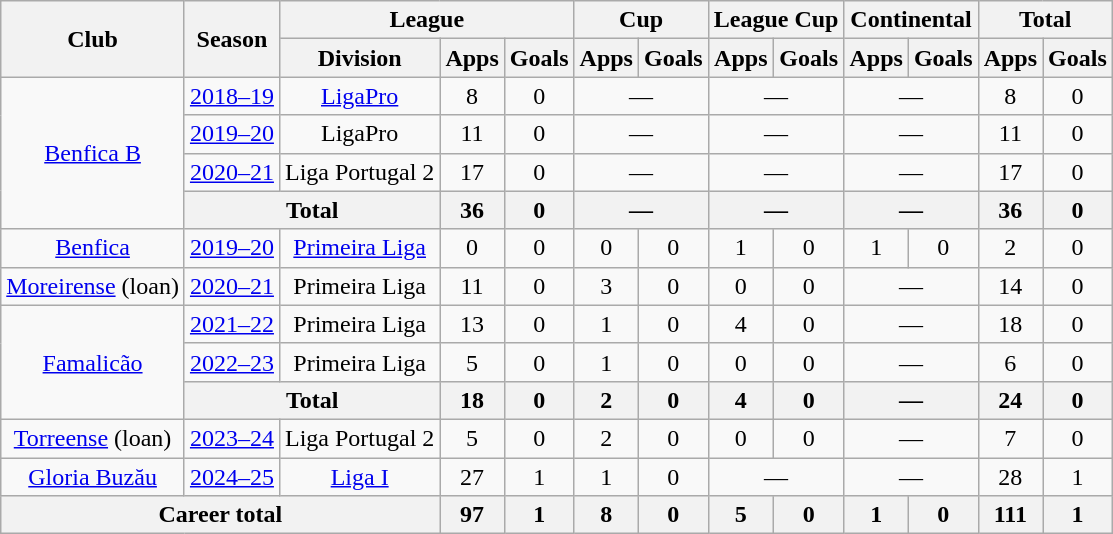<table class="wikitable" style="text-align: center">
<tr>
<th rowspan="2">Club</th>
<th rowspan="2">Season</th>
<th colspan="3">League</th>
<th colspan="2">Cup</th>
<th colspan="2">League Cup</th>
<th colspan="2">Continental</th>
<th colspan="2">Total</th>
</tr>
<tr>
<th>Division</th>
<th>Apps</th>
<th>Goals</th>
<th>Apps</th>
<th>Goals</th>
<th>Apps</th>
<th>Goals</th>
<th>Apps</th>
<th>Goals</th>
<th>Apps</th>
<th>Goals</th>
</tr>
<tr>
<td rowspan="4"><a href='#'>Benfica B</a></td>
<td><a href='#'>2018–19</a></td>
<td><a href='#'>LigaPro</a></td>
<td>8</td>
<td>0</td>
<td colspan="2">—</td>
<td colspan="2">—</td>
<td colspan="2">—</td>
<td>8</td>
<td>0</td>
</tr>
<tr>
<td><a href='#'>2019–20</a></td>
<td>LigaPro</td>
<td>11</td>
<td>0</td>
<td colspan="2">—</td>
<td colspan="2">—</td>
<td colspan="2">—</td>
<td>11</td>
<td>0</td>
</tr>
<tr>
<td><a href='#'>2020–21</a></td>
<td>Liga Portugal 2</td>
<td>17</td>
<td>0</td>
<td colspan="2">—</td>
<td colspan="2">—</td>
<td colspan="2">—</td>
<td>17</td>
<td>0</td>
</tr>
<tr>
<th colspan="2">Total</th>
<th>36</th>
<th>0</th>
<th colspan="2">—</th>
<th colspan="2">—</th>
<th colspan="2">—</th>
<th>36</th>
<th>0</th>
</tr>
<tr>
<td><a href='#'>Benfica</a></td>
<td><a href='#'>2019–20</a></td>
<td><a href='#'>Primeira Liga</a></td>
<td>0</td>
<td>0</td>
<td>0</td>
<td>0</td>
<td>1</td>
<td>0</td>
<td>1</td>
<td>0</td>
<td>2</td>
<td>0</td>
</tr>
<tr>
<td><a href='#'>Moreirense</a> (loan)</td>
<td><a href='#'>2020–21</a></td>
<td>Primeira Liga</td>
<td>11</td>
<td>0</td>
<td>3</td>
<td>0</td>
<td>0</td>
<td>0</td>
<td colspan="2">—</td>
<td>14</td>
<td>0</td>
</tr>
<tr>
<td rowspan="3"><a href='#'>Famalicão</a></td>
<td><a href='#'>2021–22</a></td>
<td>Primeira Liga</td>
<td>13</td>
<td>0</td>
<td>1</td>
<td>0</td>
<td>4</td>
<td>0</td>
<td colspan="2">—</td>
<td>18</td>
<td>0</td>
</tr>
<tr>
<td><a href='#'>2022–23</a></td>
<td>Primeira Liga</td>
<td>5</td>
<td>0</td>
<td>1</td>
<td>0</td>
<td>0</td>
<td>0</td>
<td colspan="2">—</td>
<td>6</td>
<td>0</td>
</tr>
<tr>
<th colspan="2">Total</th>
<th>18</th>
<th>0</th>
<th>2</th>
<th>0</th>
<th>4</th>
<th>0</th>
<th colspan="2">—</th>
<th>24</th>
<th>0</th>
</tr>
<tr>
<td><a href='#'>Torreense</a> (loan)</td>
<td><a href='#'>2023–24</a></td>
<td>Liga Portugal 2</td>
<td>5</td>
<td>0</td>
<td>2</td>
<td>0</td>
<td>0</td>
<td>0</td>
<td colspan="2">—</td>
<td>7</td>
<td>0</td>
</tr>
<tr>
<td><a href='#'>Gloria Buzău</a></td>
<td><a href='#'>2024–25</a></td>
<td><a href='#'>Liga I</a></td>
<td>27</td>
<td>1</td>
<td>1</td>
<td>0</td>
<td colspan="2">—</td>
<td colspan="2">—</td>
<td>28</td>
<td>1</td>
</tr>
<tr>
<th colspan="3"><strong>Career total</strong></th>
<th>97</th>
<th>1</th>
<th>8</th>
<th>0</th>
<th>5</th>
<th>0</th>
<th>1</th>
<th>0</th>
<th>111</th>
<th>1</th>
</tr>
</table>
